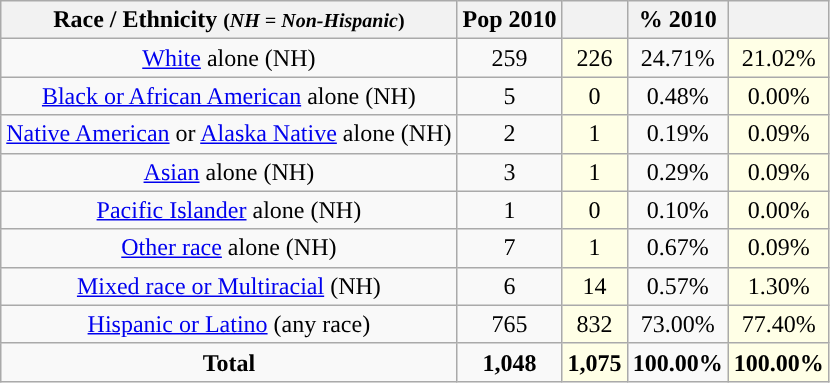<table class="wikitable" style="text-align:center;">
<tr>
<th>Race / Ethnicity <small>(<em>NH = Non-Hispanic</em>)</small></th>
<th>Pop 2010</th>
<th></th>
<th>% 2010</th>
<th></th>
</tr>
<tr>
<td><a href='#'>White</a> alone (NH)</td>
<td>259</td>
<td style='background: #ffffe6;'>226</td>
<td>24.71%</td>
<td style='background: #ffffe6;'>21.02%</td>
</tr>
<tr>
<td><a href='#'>Black or African American</a> alone (NH)</td>
<td>5</td>
<td style='background: #ffffe6;'>0</td>
<td>0.48%</td>
<td style='background: #ffffe6;'>0.00%</td>
</tr>
<tr>
<td><a href='#'>Native American</a> or <a href='#'>Alaska Native</a> alone (NH)</td>
<td>2</td>
<td style='background: #ffffe6;'>1</td>
<td>0.19%</td>
<td style='background: #ffffe6;'>0.09%</td>
</tr>
<tr>
<td><a href='#'>Asian</a> alone (NH)</td>
<td>3</td>
<td style='background: #ffffe6;'>1</td>
<td>0.29%</td>
<td style='background: #ffffe6;'>0.09%</td>
</tr>
<tr>
<td><a href='#'>Pacific Islander</a> alone (NH)</td>
<td>1</td>
<td style='background: #ffffe6;'>0</td>
<td>0.10%</td>
<td style='background: #ffffe6;'>0.00%</td>
</tr>
<tr>
<td><a href='#'>Other race</a> alone (NH)</td>
<td>7</td>
<td style='background: #ffffe6;'>1</td>
<td>0.67%</td>
<td style='background: #ffffe6;'>0.09%</td>
</tr>
<tr>
<td><a href='#'>Mixed race or Multiracial</a> (NH)</td>
<td>6</td>
<td style='background: #ffffe6;'>14</td>
<td>0.57%</td>
<td style='background: #ffffe6;'>1.30%</td>
</tr>
<tr>
<td><a href='#'>Hispanic or Latino</a> (any race)</td>
<td>765</td>
<td style='background: #ffffe6;'>832</td>
<td>73.00%</td>
<td style='background: #ffffe6;'>77.40%</td>
</tr>
<tr>
<td><strong>Total</strong></td>
<td><strong>1,048</strong></td>
<td style='background: #ffffe6;'><strong>1,075</strong></td>
<td><strong>100.00%</strong></td>
<td style='background: #ffffe6;'><strong>100.00%</strong></td>
</tr>
</table>
